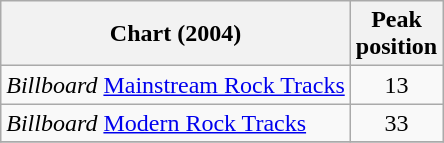<table class="wikitable">
<tr>
<th>Chart (2004)</th>
<th>Peak<br>position</th>
</tr>
<tr>
<td><em>Billboard</em> <a href='#'>Mainstream Rock Tracks</a></td>
<td align="center">13</td>
</tr>
<tr>
<td><em>Billboard</em> <a href='#'>Modern Rock Tracks</a></td>
<td align="center">33</td>
</tr>
<tr>
</tr>
</table>
